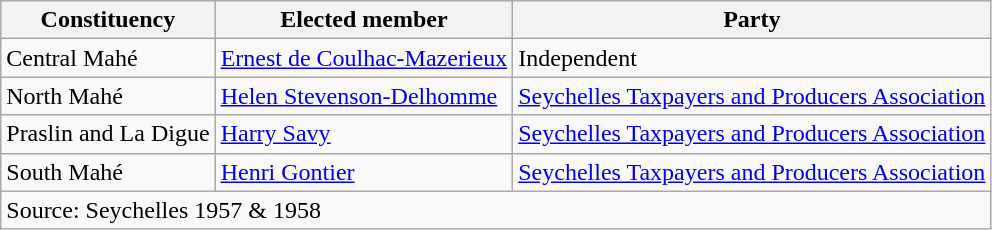<table class=wikitable>
<tr>
<th>Constituency</th>
<th>Elected member</th>
<th>Party</th>
</tr>
<tr>
<td>Central Mahé</td>
<td><a href='#'>Ernest de Coulhac-Mazerieux</a></td>
<td>Independent</td>
</tr>
<tr>
<td>North Mahé</td>
<td><a href='#'>Helen Stevenson-Delhomme</a></td>
<td><a href='#'>Seychelles Taxpayers and Producers Association</a></td>
</tr>
<tr>
<td>Praslin and La Digue</td>
<td><a href='#'>Harry Savy</a></td>
<td><a href='#'>Seychelles Taxpayers and Producers Association</a></td>
</tr>
<tr>
<td>South Mahé</td>
<td><a href='#'>Henri Gontier</a></td>
<td><a href='#'>Seychelles Taxpayers and Producers Association</a></td>
</tr>
<tr>
<td align=left colspan=3>Source: Seychelles 1957 & 1958</td>
</tr>
</table>
